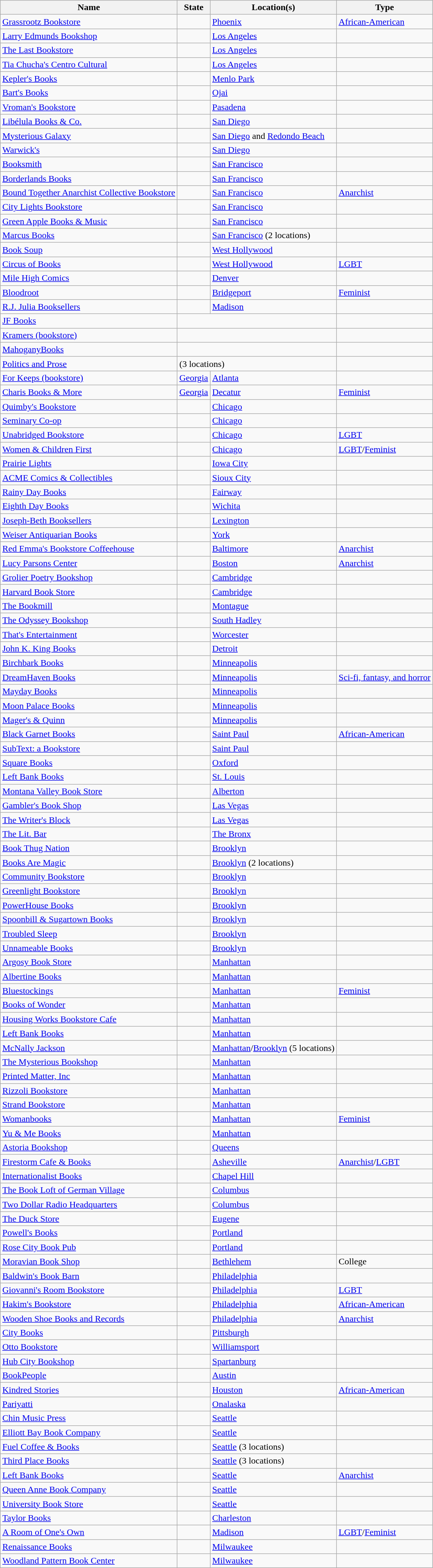<table class="wikitable sortable">
<tr>
<th>Name</th>
<th>State</th>
<th>Location(s)</th>
<th>Type</th>
</tr>
<tr>
<td><a href='#'>Grassrootz Bookstore</a></td>
<td></td>
<td><a href='#'>Phoenix</a></td>
<td><a href='#'>African-American</a></td>
</tr>
<tr>
<td><a href='#'>Larry Edmunds Bookshop</a></td>
<td></td>
<td><a href='#'>Los Angeles</a></td>
<td></td>
</tr>
<tr>
<td><a href='#'>The Last Bookstore</a></td>
<td></td>
<td><a href='#'>Los Angeles</a></td>
<td></td>
</tr>
<tr>
<td><a href='#'>Tia Chucha's Centro Cultural</a></td>
<td></td>
<td><a href='#'>Los Angeles</a></td>
<td></td>
</tr>
<tr>
<td><a href='#'>Kepler's Books</a></td>
<td></td>
<td><a href='#'>Menlo Park</a></td>
<td></td>
</tr>
<tr>
<td><a href='#'>Bart's Books</a></td>
<td></td>
<td><a href='#'>Ojai</a></td>
<td></td>
</tr>
<tr>
<td><a href='#'>Vroman's Bookstore</a></td>
<td></td>
<td><a href='#'>Pasadena</a></td>
<td></td>
</tr>
<tr>
<td><a href='#'>Libélula Books & Co.</a></td>
<td></td>
<td><a href='#'>San Diego</a></td>
<td></td>
</tr>
<tr>
<td><a href='#'>Mysterious Galaxy</a></td>
<td></td>
<td><a href='#'>San Diego</a> and <a href='#'>Redondo Beach</a></td>
<td></td>
</tr>
<tr>
<td><a href='#'>Warwick's</a></td>
<td></td>
<td><a href='#'>San Diego</a></td>
<td></td>
</tr>
<tr>
<td><a href='#'>Booksmith</a></td>
<td></td>
<td><a href='#'>San Francisco</a></td>
<td></td>
</tr>
<tr>
<td><a href='#'>Borderlands Books</a></td>
<td></td>
<td><a href='#'>San Francisco</a></td>
<td></td>
</tr>
<tr>
<td><a href='#'>Bound Together Anarchist Collective Bookstore</a></td>
<td></td>
<td><a href='#'>San Francisco</a></td>
<td><a href='#'>Anarchist</a></td>
</tr>
<tr>
<td><a href='#'>City Lights Bookstore</a></td>
<td></td>
<td><a href='#'>San Francisco</a></td>
<td></td>
</tr>
<tr>
<td><a href='#'>Green Apple Books & Music</a></td>
<td></td>
<td><a href='#'>San Francisco</a></td>
<td></td>
</tr>
<tr>
<td><a href='#'>Marcus Books</a></td>
<td></td>
<td><a href='#'>San Francisco</a> (2 locations)</td>
<td></td>
</tr>
<tr>
<td><a href='#'>Book Soup</a></td>
<td></td>
<td><a href='#'>West Hollywood</a></td>
<td></td>
</tr>
<tr>
<td><a href='#'>Circus of Books</a></td>
<td></td>
<td><a href='#'>West Hollywood</a></td>
<td><a href='#'>LGBT</a></td>
</tr>
<tr>
<td><a href='#'>Mile High Comics</a></td>
<td></td>
<td><a href='#'>Denver</a></td>
<td></td>
</tr>
<tr>
<td><a href='#'>Bloodroot</a></td>
<td></td>
<td><a href='#'>Bridgeport</a></td>
<td><a href='#'>Feminist</a></td>
</tr>
<tr>
<td><a href='#'>R.J. Julia Booksellers</a></td>
<td></td>
<td><a href='#'>Madison</a></td>
<td></td>
</tr>
<tr>
<td><a href='#'>JF Books</a></td>
<td colspan=2></td>
<td></td>
</tr>
<tr>
<td><a href='#'>Kramers (bookstore)</a></td>
<td colspan=2></td>
<td></td>
</tr>
<tr>
<td><a href='#'>MahoganyBooks</a></td>
<td colspan=2></td>
<td></td>
</tr>
<tr>
<td><a href='#'>Politics and Prose</a></td>
<td colspan=2> (3 locations)</td>
<td></td>
</tr>
<tr>
<td><a href='#'>For Keeps (bookstore)</a></td>
<td> <a href='#'>Georgia</a></td>
<td><a href='#'>Atlanta</a></td>
<td></td>
</tr>
<tr>
<td><a href='#'>Charis Books & More</a></td>
<td> <a href='#'>Georgia</a></td>
<td><a href='#'>Decatur</a></td>
<td><a href='#'>Feminist</a></td>
</tr>
<tr>
<td><a href='#'>Quimby's Bookstore</a></td>
<td></td>
<td><a href='#'>Chicago</a></td>
<td></td>
</tr>
<tr>
<td><a href='#'>Seminary Co-op</a></td>
<td></td>
<td><a href='#'>Chicago</a></td>
<td></td>
</tr>
<tr>
<td><a href='#'>Unabridged Bookstore</a></td>
<td></td>
<td><a href='#'>Chicago</a></td>
<td><a href='#'>LGBT</a></td>
</tr>
<tr>
<td><a href='#'>Women & Children First</a></td>
<td></td>
<td><a href='#'>Chicago</a></td>
<td><a href='#'>LGBT</a>/<a href='#'>Feminist</a></td>
</tr>
<tr>
<td><a href='#'>Prairie Lights</a></td>
<td></td>
<td><a href='#'>Iowa City</a></td>
<td></td>
</tr>
<tr>
<td><a href='#'>ACME Comics & Collectibles</a></td>
<td></td>
<td><a href='#'>Sioux City</a></td>
<td></td>
</tr>
<tr>
<td><a href='#'>Rainy Day Books</a></td>
<td></td>
<td><a href='#'>Fairway</a></td>
<td></td>
</tr>
<tr>
<td><a href='#'>Eighth Day Books</a></td>
<td></td>
<td><a href='#'>Wichita</a></td>
<td></td>
</tr>
<tr>
<td><a href='#'>Joseph-Beth Booksellers</a></td>
<td></td>
<td><a href='#'>Lexington</a></td>
<td></td>
</tr>
<tr>
<td><a href='#'>Weiser Antiquarian Books</a></td>
<td></td>
<td><a href='#'>York</a></td>
<td></td>
</tr>
<tr>
<td><a href='#'>Red Emma's Bookstore Coffeehouse</a></td>
<td></td>
<td><a href='#'>Baltimore</a></td>
<td><a href='#'>Anarchist</a></td>
</tr>
<tr>
<td><a href='#'>Lucy Parsons Center</a></td>
<td></td>
<td><a href='#'>Boston</a></td>
<td><a href='#'>Anarchist</a></td>
</tr>
<tr>
<td><a href='#'>Grolier Poetry Bookshop</a></td>
<td></td>
<td><a href='#'>Cambridge</a></td>
<td></td>
</tr>
<tr>
<td><a href='#'>Harvard Book Store</a></td>
<td></td>
<td><a href='#'>Cambridge</a></td>
<td></td>
</tr>
<tr>
<td><a href='#'>The Bookmill</a></td>
<td></td>
<td><a href='#'>Montague</a></td>
<td></td>
</tr>
<tr>
<td><a href='#'>The Odyssey Bookshop</a></td>
<td></td>
<td><a href='#'>South Hadley</a></td>
<td></td>
</tr>
<tr>
<td><a href='#'>That's Entertainment</a></td>
<td></td>
<td><a href='#'>Worcester</a></td>
<td></td>
</tr>
<tr>
<td><a href='#'>John K. King Books</a></td>
<td></td>
<td><a href='#'>Detroit</a></td>
<td></td>
</tr>
<tr>
<td><a href='#'>Birchbark Books</a></td>
<td></td>
<td><a href='#'>Minneapolis</a></td>
<td></td>
</tr>
<tr>
<td><a href='#'>DreamHaven Books</a></td>
<td></td>
<td><a href='#'>Minneapolis</a></td>
<td><a href='#'>Sci-fi, fantasy, and horror</a></td>
</tr>
<tr>
<td><a href='#'>Mayday Books</a></td>
<td></td>
<td><a href='#'>Minneapolis</a></td>
<td></td>
</tr>
<tr>
<td><a href='#'>Moon Palace Books</a></td>
<td></td>
<td><a href='#'>Minneapolis</a></td>
<td></td>
</tr>
<tr>
<td><a href='#'>Mager's & Quinn</a></td>
<td></td>
<td><a href='#'>Minneapolis</a></td>
<td></td>
</tr>
<tr>
<td><a href='#'>Black Garnet Books</a></td>
<td></td>
<td><a href='#'>Saint Paul</a></td>
<td><a href='#'>African-American</a></td>
</tr>
<tr>
<td><a href='#'>SubText: a Bookstore</a></td>
<td></td>
<td><a href='#'>Saint Paul</a></td>
<td></td>
</tr>
<tr>
<td><a href='#'>Square Books</a></td>
<td></td>
<td><a href='#'>Oxford</a></td>
<td></td>
</tr>
<tr>
<td><a href='#'>Left Bank Books</a></td>
<td></td>
<td><a href='#'>St. Louis</a></td>
<td></td>
</tr>
<tr>
<td><a href='#'>Montana Valley Book Store</a></td>
<td></td>
<td><a href='#'>Alberton</a></td>
<td></td>
</tr>
<tr>
<td><a href='#'>Gambler's Book Shop</a></td>
<td></td>
<td><a href='#'>Las Vegas</a></td>
<td></td>
</tr>
<tr>
<td><a href='#'>The Writer's Block</a></td>
<td></td>
<td><a href='#'>Las Vegas</a></td>
<td></td>
</tr>
<tr>
<td><a href='#'>The Lit. Bar</a></td>
<td></td>
<td><a href='#'>The Bronx</a></td>
<td></td>
</tr>
<tr>
<td><a href='#'>Book Thug Nation</a></td>
<td></td>
<td><a href='#'>Brooklyn</a></td>
<td></td>
</tr>
<tr>
<td><a href='#'>Books Are Magic</a></td>
<td></td>
<td><a href='#'>Brooklyn</a> (2 locations)</td>
<td></td>
</tr>
<tr>
<td><a href='#'>Community Bookstore</a></td>
<td></td>
<td><a href='#'>Brooklyn</a></td>
<td></td>
</tr>
<tr>
<td><a href='#'>Greenlight Bookstore</a></td>
<td></td>
<td><a href='#'>Brooklyn</a></td>
<td></td>
</tr>
<tr>
<td><a href='#'>PowerHouse Books</a></td>
<td></td>
<td><a href='#'>Brooklyn</a></td>
<td></td>
</tr>
<tr>
<td><a href='#'>Spoonbill & Sugartown Books</a></td>
<td></td>
<td><a href='#'>Brooklyn</a></td>
<td></td>
</tr>
<tr>
<td><a href='#'>Troubled Sleep</a></td>
<td></td>
<td><a href='#'>Brooklyn</a></td>
<td></td>
</tr>
<tr>
<td><a href='#'>Unnameable Books</a></td>
<td></td>
<td><a href='#'>Brooklyn</a></td>
<td></td>
</tr>
<tr>
<td><a href='#'>Argosy Book Store</a></td>
<td></td>
<td><a href='#'>Manhattan</a></td>
<td></td>
</tr>
<tr>
<td><a href='#'>Albertine Books</a></td>
<td></td>
<td><a href='#'>Manhattan</a></td>
<td></td>
</tr>
<tr>
<td><a href='#'>Bluestockings</a></td>
<td></td>
<td><a href='#'>Manhattan</a></td>
<td><a href='#'>Feminist</a></td>
</tr>
<tr>
<td><a href='#'>Books of Wonder</a></td>
<td></td>
<td><a href='#'>Manhattan</a></td>
<td></td>
</tr>
<tr>
<td><a href='#'>Housing Works Bookstore Cafe</a></td>
<td></td>
<td><a href='#'>Manhattan</a></td>
<td></td>
</tr>
<tr>
<td><a href='#'>Left Bank Books</a></td>
<td></td>
<td><a href='#'>Manhattan</a></td>
<td></td>
</tr>
<tr>
<td><a href='#'>McNally Jackson</a></td>
<td></td>
<td><a href='#'>Manhattan</a>/<a href='#'>Brooklyn</a> (5 locations)</td>
<td></td>
</tr>
<tr>
<td><a href='#'>The Mysterious Bookshop</a></td>
<td></td>
<td><a href='#'>Manhattan</a></td>
<td></td>
</tr>
<tr>
<td><a href='#'>Printed Matter, Inc</a></td>
<td></td>
<td><a href='#'>Manhattan</a></td>
<td></td>
</tr>
<tr>
<td><a href='#'>Rizzoli Bookstore</a></td>
<td></td>
<td><a href='#'>Manhattan</a></td>
<td></td>
</tr>
<tr>
<td><a href='#'>Strand Bookstore</a></td>
<td></td>
<td><a href='#'>Manhattan</a></td>
<td></td>
</tr>
<tr>
<td><a href='#'>Womanbooks</a></td>
<td></td>
<td><a href='#'>Manhattan</a></td>
<td><a href='#'>Feminist</a></td>
</tr>
<tr>
<td><a href='#'>Yu & Me Books</a></td>
<td></td>
<td><a href='#'>Manhattan</a></td>
<td></td>
</tr>
<tr>
<td><a href='#'>Astoria Bookshop</a></td>
<td></td>
<td><a href='#'>Queens</a></td>
<td></td>
</tr>
<tr>
<td><a href='#'>Firestorm Cafe & Books</a></td>
<td></td>
<td><a href='#'>Asheville</a></td>
<td><a href='#'>Anarchist</a>/<a href='#'>LGBT</a></td>
</tr>
<tr>
<td><a href='#'>Internationalist Books</a></td>
<td></td>
<td><a href='#'>Chapel Hill</a></td>
<td></td>
</tr>
<tr>
<td><a href='#'>The Book Loft of German Village</a></td>
<td></td>
<td><a href='#'>Columbus</a></td>
<td></td>
</tr>
<tr>
<td><a href='#'>Two Dollar Radio Headquarters</a></td>
<td></td>
<td><a href='#'>Columbus</a></td>
<td></td>
</tr>
<tr>
<td><a href='#'>The Duck Store</a></td>
<td></td>
<td><a href='#'>Eugene</a></td>
<td></td>
</tr>
<tr>
<td><a href='#'>Powell's Books</a></td>
<td></td>
<td><a href='#'>Portland</a></td>
<td></td>
</tr>
<tr>
<td><a href='#'>Rose City Book Pub</a></td>
<td></td>
<td><a href='#'>Portland</a></td>
<td></td>
</tr>
<tr>
<td><a href='#'>Moravian Book Shop</a></td>
<td></td>
<td><a href='#'>Bethlehem</a></td>
<td>College</td>
</tr>
<tr>
<td><a href='#'>Baldwin's Book Barn</a></td>
<td></td>
<td><a href='#'>Philadelphia</a></td>
<td></td>
</tr>
<tr>
<td><a href='#'>Giovanni's Room Bookstore</a></td>
<td></td>
<td><a href='#'>Philadelphia</a></td>
<td><a href='#'>LGBT</a></td>
</tr>
<tr>
<td><a href='#'>Hakim's Bookstore</a></td>
<td></td>
<td><a href='#'>Philadelphia</a></td>
<td><a href='#'>African-American</a></td>
</tr>
<tr>
<td><a href='#'>Wooden Shoe Books and Records</a></td>
<td></td>
<td><a href='#'>Philadelphia</a></td>
<td><a href='#'>Anarchist</a></td>
</tr>
<tr>
<td><a href='#'>City Books</a></td>
<td></td>
<td><a href='#'>Pittsburgh</a></td>
<td></td>
</tr>
<tr>
<td><a href='#'>Otto Bookstore</a></td>
<td></td>
<td><a href='#'>Williamsport</a></td>
<td></td>
</tr>
<tr>
<td><a href='#'>Hub City Bookshop</a></td>
<td></td>
<td><a href='#'>Spartanburg</a></td>
<td></td>
</tr>
<tr>
<td><a href='#'>BookPeople</a></td>
<td></td>
<td><a href='#'>Austin</a></td>
<td></td>
</tr>
<tr>
<td><a href='#'>Kindred Stories</a></td>
<td></td>
<td><a href='#'>Houston</a></td>
<td><a href='#'>African-American</a></td>
</tr>
<tr>
<td><a href='#'>Pariyatti</a></td>
<td></td>
<td><a href='#'>Onalaska</a></td>
<td></td>
</tr>
<tr>
<td><a href='#'>Chin Music Press</a></td>
<td></td>
<td><a href='#'>Seattle</a></td>
<td></td>
</tr>
<tr>
<td><a href='#'>Elliott Bay Book Company</a></td>
<td></td>
<td><a href='#'>Seattle</a></td>
<td></td>
</tr>
<tr>
<td><a href='#'>Fuel Coffee & Books</a></td>
<td></td>
<td><a href='#'>Seattle</a> (3 locations)</td>
<td></td>
</tr>
<tr>
<td><a href='#'>Third Place Books</a></td>
<td></td>
<td><a href='#'>Seattle</a> (3 locations)</td>
<td></td>
</tr>
<tr>
<td><a href='#'>Left Bank Books</a></td>
<td></td>
<td><a href='#'>Seattle</a></td>
<td><a href='#'>Anarchist</a></td>
</tr>
<tr>
<td><a href='#'>Queen Anne Book Company</a></td>
<td></td>
<td><a href='#'>Seattle</a></td>
<td></td>
</tr>
<tr>
<td><a href='#'>University Book Store</a></td>
<td></td>
<td><a href='#'>Seattle</a></td>
<td></td>
</tr>
<tr>
<td><a href='#'>Taylor Books</a></td>
<td></td>
<td><a href='#'>Charleston</a></td>
<td></td>
</tr>
<tr>
<td><a href='#'>A Room of One's Own</a></td>
<td></td>
<td><a href='#'>Madison</a></td>
<td><a href='#'>LGBT</a>/<a href='#'>Feminist</a></td>
</tr>
<tr>
<td><a href='#'>Renaissance Books</a></td>
<td></td>
<td><a href='#'>Milwaukee</a></td>
<td></td>
</tr>
<tr>
<td><a href='#'>Woodland Pattern Book Center</a></td>
<td></td>
<td><a href='#'>Milwaukee</a></td>
<td></td>
</tr>
</table>
